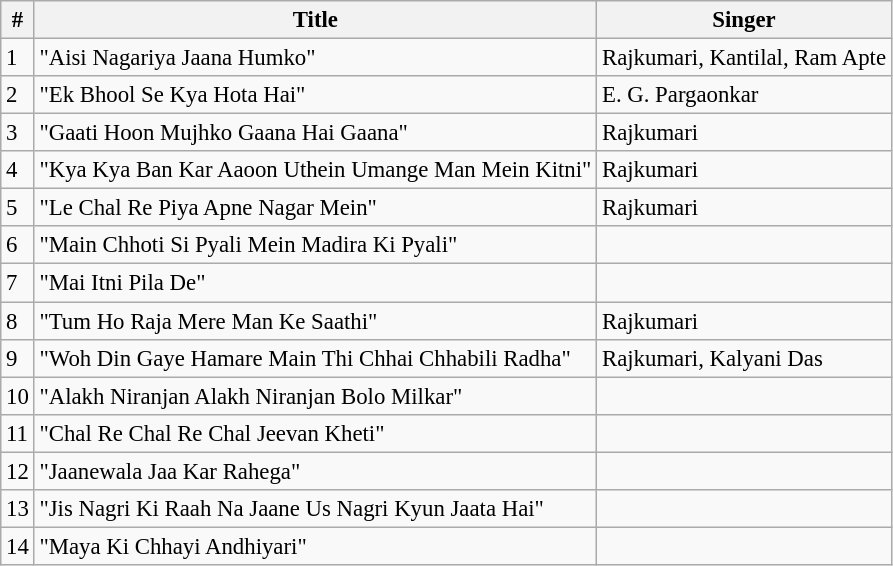<table class="wikitable" style="font-size:95%;">
<tr>
<th>#</th>
<th>Title</th>
<th>Singer</th>
</tr>
<tr>
<td>1</td>
<td>"Aisi Nagariya Jaana Humko"</td>
<td>Rajkumari, Kantilal, Ram Apte</td>
</tr>
<tr>
<td>2</td>
<td>"Ek Bhool Se Kya Hota Hai"</td>
<td>E. G. Pargaonkar</td>
</tr>
<tr>
<td>3</td>
<td>"Gaati Hoon Mujhko Gaana Hai Gaana"</td>
<td>Rajkumari</td>
</tr>
<tr>
<td>4</td>
<td>"Kya Kya Ban Kar Aaoon Uthein Umange Man Mein Kitni"</td>
<td>Rajkumari</td>
</tr>
<tr>
<td>5</td>
<td>"Le Chal Re Piya Apne Nagar Mein"</td>
<td>Rajkumari</td>
</tr>
<tr>
<td>6</td>
<td>"Main Chhoti Si Pyali Mein Madira Ki Pyali"</td>
<td></td>
</tr>
<tr>
<td>7</td>
<td>"Mai Itni Pila De"</td>
<td></td>
</tr>
<tr>
<td>8</td>
<td>"Tum Ho Raja Mere Man Ke Saathi"</td>
<td>Rajkumari</td>
</tr>
<tr>
<td>9</td>
<td>"Woh Din Gaye Hamare Main Thi Chhai Chhabili Radha"</td>
<td>Rajkumari, Kalyani Das</td>
</tr>
<tr>
<td>10</td>
<td>"Alakh Niranjan Alakh Niranjan Bolo Milkar"</td>
<td></td>
</tr>
<tr>
<td>11</td>
<td>"Chal Re Chal Re Chal Jeevan Kheti"</td>
<td></td>
</tr>
<tr>
<td>12</td>
<td>"Jaanewala Jaa Kar Rahega"</td>
<td></td>
</tr>
<tr>
<td>13</td>
<td>"Jis Nagri Ki Raah Na Jaane Us Nagri Kyun Jaata Hai"</td>
<td></td>
</tr>
<tr>
<td>14</td>
<td>"Maya Ki Chhayi Andhiyari"</td>
<td></td>
</tr>
</table>
